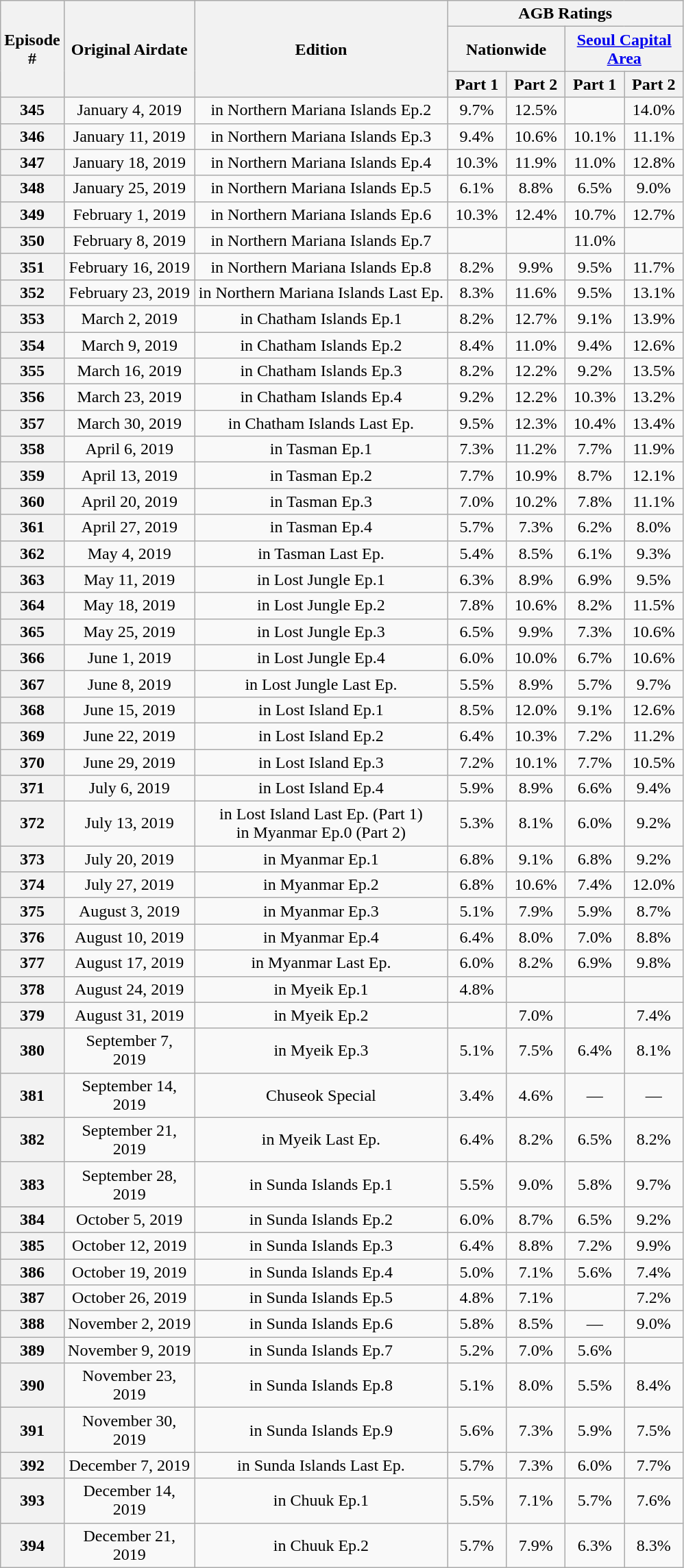<table class="wikitable sortable" style="text-align:center;">
<tr>
<th rowspan="3" width="40">Episode #</th>
<th rowspan="3" width="120">Original Airdate</th>
<th rowspan="3">Edition</th>
<th colspan="4">AGB Ratings</th>
</tr>
<tr>
<th colspan=2>Nationwide</th>
<th colspan=2><a href='#'>Seoul Capital Area</a></th>
</tr>
<tr>
<th width=50>Part 1</th>
<th width=50>Part 2</th>
<th width=50>Part 1</th>
<th width=50>Part 2</th>
</tr>
<tr>
<th>345</th>
<td>January 4, 2019</td>
<td>in Northern Mariana Islands Ep.2</td>
<td>9.7%</td>
<td>12.5%</td>
<td></td>
<td>14.0%</td>
</tr>
<tr>
<th>346</th>
<td>January 11, 2019</td>
<td>in Northern Mariana Islands Ep.3</td>
<td>9.4%</td>
<td>10.6%</td>
<td>10.1%</td>
<td>11.1%</td>
</tr>
<tr>
<th>347</th>
<td>January 18, 2019</td>
<td>in Northern Mariana Islands Ep.4</td>
<td>10.3%</td>
<td>11.9%</td>
<td>11.0%</td>
<td>12.8%</td>
</tr>
<tr>
<th>348</th>
<td>January 25, 2019</td>
<td>in Northern Mariana Islands Ep.5</td>
<td>6.1%</td>
<td>8.8%</td>
<td>6.5%</td>
<td>9.0%</td>
</tr>
<tr>
<th>349</th>
<td>February 1, 2019</td>
<td>in Northern Mariana Islands Ep.6</td>
<td>10.3%</td>
<td>12.4%</td>
<td>10.7%</td>
<td>12.7%</td>
</tr>
<tr>
<th>350</th>
<td>February 8, 2019</td>
<td>in Northern Mariana Islands Ep.7</td>
<td></td>
<td></td>
<td>11.0%</td>
<td></td>
</tr>
<tr>
<th>351</th>
<td>February 16, 2019</td>
<td>in Northern Mariana Islands Ep.8</td>
<td>8.2%</td>
<td>9.9%</td>
<td>9.5%</td>
<td>11.7%</td>
</tr>
<tr>
<th>352</th>
<td>February 23, 2019</td>
<td>in Northern Mariana Islands Last Ep.</td>
<td>8.3%</td>
<td>11.6%</td>
<td>9.5%</td>
<td>13.1%</td>
</tr>
<tr>
<th>353</th>
<td>March 2, 2019</td>
<td>in Chatham Islands Ep.1</td>
<td>8.2%</td>
<td>12.7%</td>
<td>9.1%</td>
<td>13.9%</td>
</tr>
<tr>
<th>354</th>
<td>March 9, 2019</td>
<td>in Chatham Islands Ep.2</td>
<td>8.4%</td>
<td>11.0%</td>
<td>9.4%</td>
<td>12.6%</td>
</tr>
<tr>
<th>355</th>
<td>March 16, 2019</td>
<td>in Chatham Islands Ep.3</td>
<td>8.2%</td>
<td>12.2%</td>
<td>9.2%</td>
<td>13.5%</td>
</tr>
<tr>
<th>356</th>
<td>March 23, 2019</td>
<td>in Chatham Islands Ep.4</td>
<td>9.2%</td>
<td>12.2%</td>
<td>10.3%</td>
<td>13.2%</td>
</tr>
<tr>
<th>357</th>
<td>March 30, 2019</td>
<td>in Chatham Islands Last Ep.</td>
<td>9.5%</td>
<td>12.3%</td>
<td>10.4%</td>
<td>13.4%</td>
</tr>
<tr>
<th>358</th>
<td>April 6, 2019</td>
<td>in Tasman Ep.1</td>
<td>7.3%</td>
<td>11.2%</td>
<td>7.7%</td>
<td>11.9%</td>
</tr>
<tr>
<th>359</th>
<td>April 13, 2019</td>
<td>in Tasman Ep.2</td>
<td>7.7%</td>
<td>10.9%</td>
<td>8.7%</td>
<td>12.1%</td>
</tr>
<tr>
<th>360</th>
<td>April 20, 2019</td>
<td>in Tasman Ep.3</td>
<td>7.0%</td>
<td>10.2%</td>
<td>7.8%</td>
<td>11.1%</td>
</tr>
<tr>
<th>361</th>
<td>April 27, 2019</td>
<td>in Tasman Ep.4</td>
<td>5.7%</td>
<td>7.3%</td>
<td>6.2%</td>
<td>8.0%</td>
</tr>
<tr>
<th>362</th>
<td>May 4, 2019</td>
<td>in Tasman Last Ep.</td>
<td>5.4%</td>
<td>8.5%</td>
<td>6.1%</td>
<td>9.3%</td>
</tr>
<tr>
<th>363</th>
<td>May 11, 2019</td>
<td>in Lost Jungle Ep.1</td>
<td>6.3%</td>
<td>8.9%</td>
<td>6.9%</td>
<td>9.5%</td>
</tr>
<tr>
<th>364</th>
<td>May 18, 2019</td>
<td>in Lost Jungle Ep.2</td>
<td>7.8%</td>
<td>10.6%</td>
<td>8.2%</td>
<td>11.5%</td>
</tr>
<tr>
<th>365</th>
<td>May 25, 2019</td>
<td>in Lost Jungle Ep.3</td>
<td>6.5%</td>
<td>9.9%</td>
<td>7.3%</td>
<td>10.6%</td>
</tr>
<tr>
<th>366</th>
<td>June 1, 2019</td>
<td>in Lost Jungle Ep.4</td>
<td>6.0%</td>
<td>10.0%</td>
<td>6.7%</td>
<td>10.6%</td>
</tr>
<tr>
<th>367</th>
<td>June 8, 2019</td>
<td>in Lost Jungle Last Ep.</td>
<td>5.5%</td>
<td>8.9%</td>
<td>5.7%</td>
<td>9.7%</td>
</tr>
<tr>
<th>368</th>
<td>June 15, 2019</td>
<td>in Lost Island Ep.1</td>
<td>8.5%</td>
<td>12.0%</td>
<td>9.1%</td>
<td>12.6%</td>
</tr>
<tr>
<th>369</th>
<td>June 22, 2019</td>
<td>in Lost Island Ep.2</td>
<td>6.4%</td>
<td>10.3%</td>
<td>7.2%</td>
<td>11.2%</td>
</tr>
<tr>
<th>370</th>
<td>June 29, 2019</td>
<td>in Lost Island Ep.3</td>
<td>7.2%</td>
<td>10.1%</td>
<td>7.7%</td>
<td>10.5%</td>
</tr>
<tr>
<th>371</th>
<td>July 6, 2019</td>
<td>in Lost Island Ep.4</td>
<td>5.9%</td>
<td>8.9%</td>
<td>6.6%</td>
<td>9.4%</td>
</tr>
<tr>
<th>372</th>
<td>July 13, 2019</td>
<td>in Lost Island Last Ep. (Part 1)<br>in Myanmar Ep.0 (Part 2)</td>
<td>5.3%</td>
<td>8.1%</td>
<td>6.0%</td>
<td>9.2%</td>
</tr>
<tr>
<th>373</th>
<td>July 20, 2019</td>
<td>in Myanmar Ep.1</td>
<td>6.8%</td>
<td>9.1%</td>
<td>6.8%</td>
<td>9.2%</td>
</tr>
<tr>
<th>374</th>
<td>July 27, 2019</td>
<td>in Myanmar Ep.2</td>
<td>6.8%</td>
<td>10.6%</td>
<td>7.4%</td>
<td>12.0%</td>
</tr>
<tr>
<th>375</th>
<td>August 3, 2019</td>
<td>in Myanmar Ep.3</td>
<td>5.1%</td>
<td>7.9%</td>
<td>5.9%</td>
<td>8.7%</td>
</tr>
<tr>
<th>376</th>
<td>August 10, 2019</td>
<td>in Myanmar Ep.4</td>
<td>6.4%</td>
<td>8.0%</td>
<td>7.0%</td>
<td>8.8%</td>
</tr>
<tr>
<th>377</th>
<td>August 17, 2019</td>
<td>in Myanmar Last Ep.</td>
<td>6.0%</td>
<td>8.2%</td>
<td>6.9%</td>
<td>9.8%</td>
</tr>
<tr>
<th>378</th>
<td>August 24, 2019</td>
<td>in Myeik Ep.1</td>
<td>4.8%</td>
<td></td>
<td></td>
<td></td>
</tr>
<tr>
<th>379</th>
<td>August 31, 2019</td>
<td>in Myeik Ep.2</td>
<td></td>
<td>7.0%</td>
<td></td>
<td>7.4%</td>
</tr>
<tr>
<th>380</th>
<td>September 7, 2019</td>
<td>in Myeik Ep.3</td>
<td>5.1%</td>
<td>7.5%</td>
<td>6.4%</td>
<td>8.1%</td>
</tr>
<tr>
<th>381</th>
<td>September 14, 2019</td>
<td>Chuseok Special</td>
<td>3.4%</td>
<td>4.6%</td>
<td>—</td>
<td>—</td>
</tr>
<tr>
<th>382</th>
<td>September 21, 2019</td>
<td>in Myeik Last Ep.</td>
<td>6.4%</td>
<td>8.2%</td>
<td>6.5%</td>
<td>8.2%</td>
</tr>
<tr>
<th>383</th>
<td>September 28, 2019</td>
<td>in Sunda Islands Ep.1</td>
<td>5.5%</td>
<td>9.0%</td>
<td>5.8%</td>
<td>9.7%</td>
</tr>
<tr>
<th>384</th>
<td>October 5, 2019</td>
<td>in Sunda Islands Ep.2</td>
<td>6.0%</td>
<td>8.7%</td>
<td>6.5%</td>
<td>9.2%</td>
</tr>
<tr>
<th>385</th>
<td>October 12, 2019</td>
<td>in Sunda Islands Ep.3</td>
<td>6.4%</td>
<td>8.8%</td>
<td>7.2%</td>
<td>9.9%</td>
</tr>
<tr>
<th>386</th>
<td>October 19, 2019</td>
<td>in Sunda Islands Ep.4</td>
<td>5.0%</td>
<td>7.1%</td>
<td>5.6%</td>
<td>7.4%</td>
</tr>
<tr>
<th>387</th>
<td>October 26, 2019</td>
<td>in Sunda Islands Ep.5</td>
<td>4.8%</td>
<td>7.1%</td>
<td></td>
<td>7.2%</td>
</tr>
<tr>
<th>388</th>
<td>November 2, 2019</td>
<td>in Sunda Islands Ep.6</td>
<td>5.8%</td>
<td>8.5%</td>
<td>—</td>
<td>9.0%</td>
</tr>
<tr>
<th>389</th>
<td>November 9, 2019</td>
<td>in Sunda Islands Ep.7</td>
<td>5.2%</td>
<td>7.0%</td>
<td>5.6%</td>
<td></td>
</tr>
<tr>
<th>390</th>
<td>November 23, 2019</td>
<td>in Sunda Islands Ep.8</td>
<td>5.1%</td>
<td>8.0%</td>
<td>5.5%</td>
<td>8.4%</td>
</tr>
<tr>
<th>391</th>
<td>November 30, 2019</td>
<td>in Sunda Islands Ep.9</td>
<td>5.6%</td>
<td>7.3%</td>
<td>5.9%</td>
<td>7.5%</td>
</tr>
<tr>
<th>392</th>
<td>December 7, 2019</td>
<td>in Sunda Islands Last Ep.</td>
<td>5.7%</td>
<td>7.3%</td>
<td>6.0%</td>
<td>7.7%</td>
</tr>
<tr>
<th>393</th>
<td>December 14, 2019</td>
<td>in Chuuk Ep.1</td>
<td>5.5%</td>
<td>7.1%</td>
<td>5.7%</td>
<td>7.6%</td>
</tr>
<tr>
<th>394</th>
<td>December 21, 2019</td>
<td>in Chuuk Ep.2</td>
<td>5.7%</td>
<td>7.9%</td>
<td>6.3%</td>
<td>8.3%</td>
</tr>
</table>
